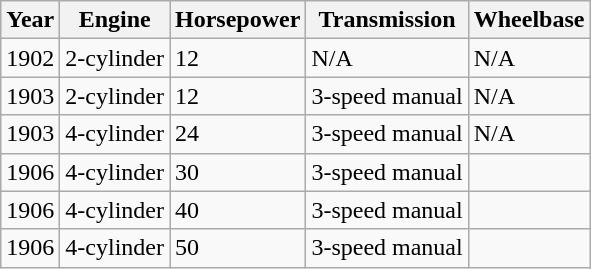<table class="wikitable">
<tr>
<th>Year</th>
<th>Engine</th>
<th>Horsepower</th>
<th>Transmission</th>
<th>Wheelbase</th>
</tr>
<tr>
<td>1902</td>
<td>2-cylinder</td>
<td>12</td>
<td>N/A</td>
<td>N/A</td>
</tr>
<tr>
<td>1903</td>
<td>2-cylinder</td>
<td>12</td>
<td>3-speed manual</td>
<td>N/A</td>
</tr>
<tr>
<td>1903</td>
<td>4-cylinder</td>
<td>24</td>
<td>3-speed manual</td>
<td>N/A</td>
</tr>
<tr>
<td>1906</td>
<td>4-cylinder</td>
<td>30</td>
<td>3-speed manual</td>
<td></td>
</tr>
<tr>
<td>1906</td>
<td>4-cylinder</td>
<td>40</td>
<td>3-speed manual</td>
<td></td>
</tr>
<tr>
<td>1906</td>
<td>4-cylinder</td>
<td>50</td>
<td>3-speed manual</td>
<td></td>
</tr>
</table>
